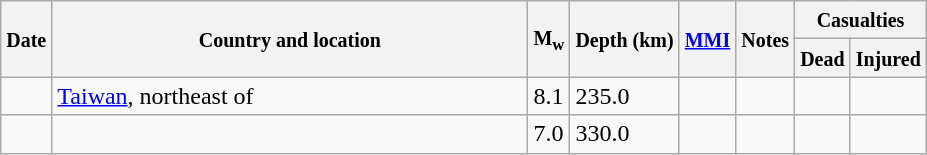<table class="wikitable sortable sort-under" style="border:1px black; margin-left:1em;">
<tr>
<th rowspan="2"><small>Date</small></th>
<th rowspan="2" style="width: 310px"><small>Country and location</small></th>
<th rowspan="2"><small>M<sub>w</sub></small></th>
<th rowspan="2"><small>Depth (km)</small></th>
<th rowspan="2"><small><a href='#'>MMI</a></small></th>
<th rowspan="2" class="unsortable"><small>Notes</small></th>
<th colspan="2"><small>Casualties</small></th>
</tr>
<tr>
<th><small>Dead</small></th>
<th><small>Injured</small></th>
</tr>
<tr>
<td></td>
<td> <a href='#'>Taiwan</a>, northeast of</td>
<td>8.1</td>
<td>235.0</td>
<td></td>
<td></td>
<td></td>
<td></td>
</tr>
<tr>
<td></td>
<td></td>
<td>7.0</td>
<td>330.0</td>
<td></td>
<td></td>
<td></td>
<td></td>
</tr>
</table>
